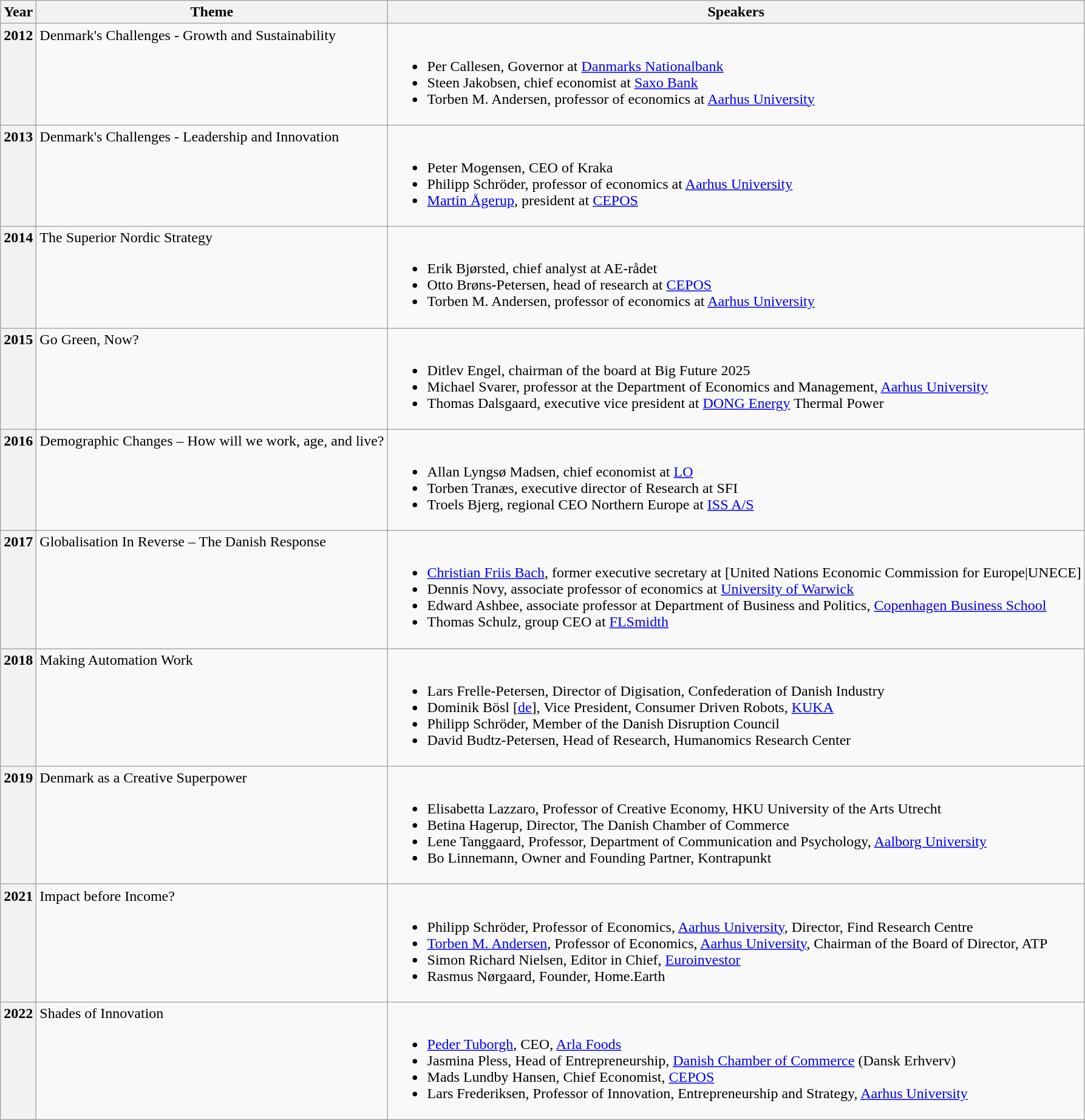<table class="wikitable collapsible">
<tr>
<th>Year</th>
<th>Theme</th>
<th>Speakers</th>
</tr>
<tr valign="top">
<th>2012</th>
<td>Denmark's Challenges - Growth and Sustainability</td>
<td><br><ul><li>Per Callesen, Governor at <a href='#'>Danmarks Nationalbank</a></li><li>Steen Jakobsen, chief economist at <a href='#'>Saxo Bank</a></li><li>Torben M. Andersen, professor of economics at <a href='#'>Aarhus University</a></li></ul></td>
</tr>
<tr valign="top">
<th>2013</th>
<td>Denmark's Challenges - Leadership and Innovation</td>
<td><br><ul><li>Peter Mogensen, CEO of Kraka</li><li>Philipp Schröder, professor of economics at <a href='#'>Aarhus University</a></li><li><a href='#'>Martin Ågerup</a>, president at <a href='#'>CEPOS</a></li></ul></td>
</tr>
<tr valign="top">
<th>2014</th>
<td>The Superior Nordic Strategy</td>
<td><br><ul><li>Erik Bjørsted, chief analyst at AE-rådet</li><li>Otto Brøns-Petersen, head of research at <a href='#'>CEPOS</a></li><li>Torben M. Andersen, professor of economics at <a href='#'>Aarhus University</a></li></ul></td>
</tr>
<tr valign="top">
<th>2015</th>
<td>Go Green, Now?</td>
<td><br><ul><li>Ditlev Engel, chairman of the board at Big Future 2025</li><li>Michael Svarer, professor at the Department of Economics and Management, <a href='#'>Aarhus University</a></li><li>Thomas Dalsgaard, executive vice president at <a href='#'>DONG Energy</a> Thermal Power</li></ul></td>
</tr>
<tr valign="top">
<th>2016</th>
<td>Demographic Changes – How will we work, age, and live?</td>
<td><br><ul><li>Allan Lyngsø Madsen, chief economist at <a href='#'>LO</a></li><li>Torben Tranæs, executive director of Research at SFI</li><li>Troels Bjerg, regional CEO Northern Europe at <a href='#'>ISS A/S</a></li></ul></td>
</tr>
<tr valign="top">
<th>2017</th>
<td>Globalisation In Reverse – The Danish Response</td>
<td><br><ul><li><a href='#'>Christian Friis Bach</a>, former executive secretary at [United Nations Economic Commission for Europe|UNECE]</li><li>Dennis Novy, associate professor of economics at <a href='#'>University of Warwick</a></li><li>Edward Ashbee, associate professor at Department of Business and Politics, <a href='#'>Copenhagen Business School</a></li><li>Thomas Schulz, group CEO at <a href='#'>FLSmidth</a></li></ul></td>
</tr>
<tr valign="top">
<th>2018</th>
<td>Making Automation Work</td>
<td><br><ul><li>Lars Frelle-Petersen, Director of Digisation, Confederation of Danish Industry</li><li>Dominik Bösl [<a href='#'>de</a>], Vice President, Consumer Driven Robots, <a href='#'>KUKA</a></li><li>Philipp Schröder, Member of the Danish Disruption Council</li><li>David Budtz-Petersen, Head of Research, Humanomics Research Center</li></ul></td>
</tr>
<tr valign="top">
<th>2019</th>
<td>Denmark as a Creative Superpower</td>
<td><br><ul><li>Elisabetta Lazzaro, Professor of Creative Economy, HKU University of the Arts Utrecht</li><li>Betina Hagerup, Director, The Danish Chamber of Commerce</li><li>Lene Tanggaard, Professor, Department of Communication and Psychology, <a href='#'>Aalborg University</a></li><li>Bo Linnemann, Owner and Founding Partner, Kontrapunkt</li></ul></td>
</tr>
<tr valign="top">
<th>2021</th>
<td>Impact before Income?</td>
<td><br><ul><li>Philipp Schröder, Professor of Economics, <a href='#'>Aarhus University</a>, Director, Find Research Centre</li><li><a href='#'>Torben M. Andersen</a>, Professor of Economics, <a href='#'>Aarhus University</a>, Chairman of the Board of Director, ATP</li><li>Simon Richard Nielsen, Editor in Chief, <a href='#'>Euroinvestor</a></li><li>Rasmus Nørgaard, Founder, Home.Earth</li></ul></td>
</tr>
<tr valign="top">
<th>2022</th>
<td>Shades of Innovation</td>
<td><br><ul><li><a href='#'>Peder Tuborgh</a>, CEO, <a href='#'>Arla Foods</a></li><li>Jasmina Pless, Head of Entrepreneurship, <a href='#'>Danish Chamber of Commerce</a> (Dansk Erhverv)</li><li>Mads Lundby Hansen, Chief Economist, <a href='#'>CEPOS</a></li><li>Lars Frederiksen, Professor of Innovation, Entrepreneurship and Strategy, <a href='#'>Aarhus University</a></li></ul></td>
</tr>
</table>
